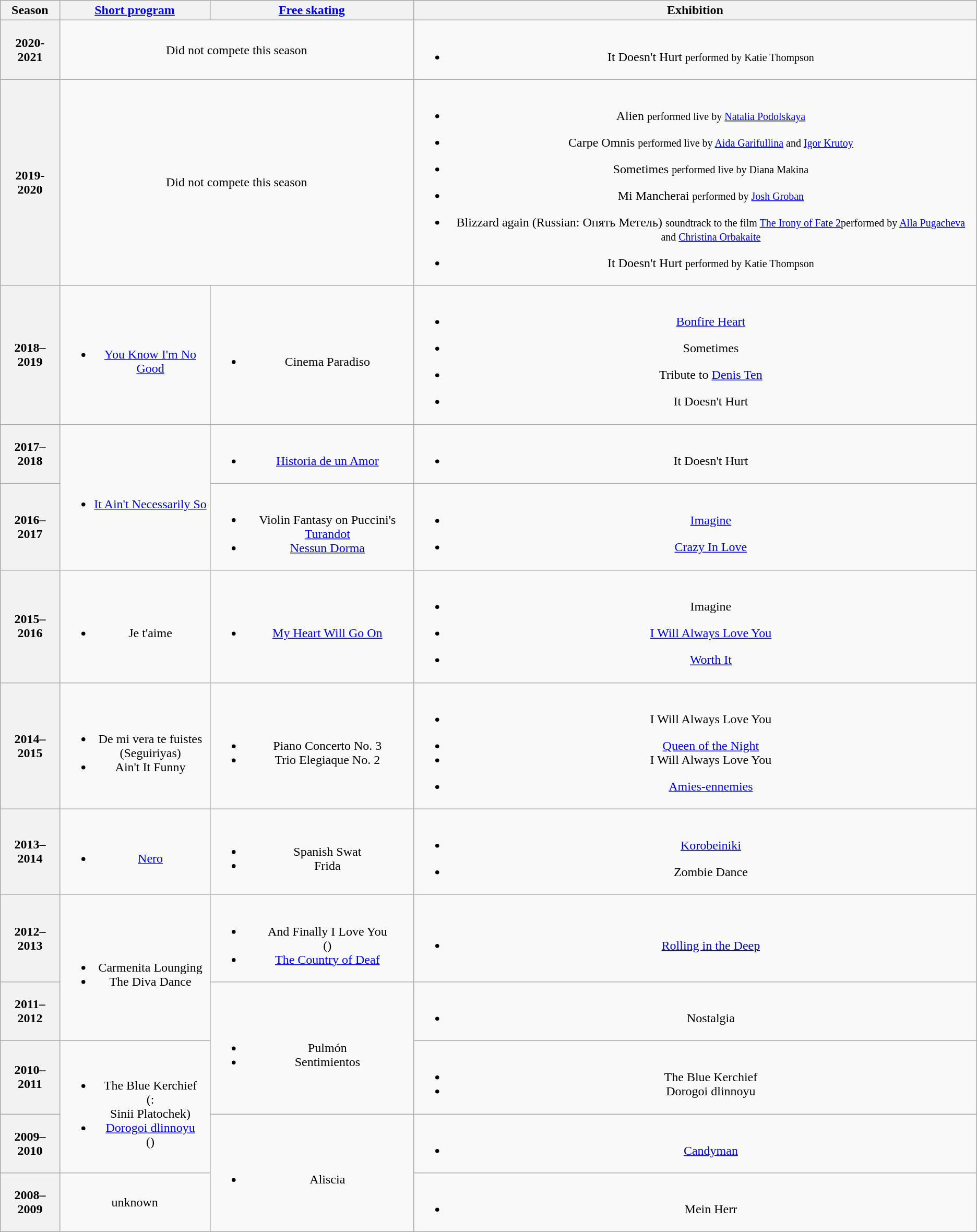<table class=wikitable style=text-align:center>
<tr>
<th>Season</th>
<th><a href='#'>Short program</a></th>
<th><a href='#'>Free skating</a></th>
<th>Exhibition</th>
</tr>
<tr>
<th>2020-2021</th>
<td colspan="2">Did not compete this season</td>
<td><br><ul><li>It Doesn't Hurt <small>performed by Katie Thompson</small></li></ul></td>
</tr>
<tr>
<th>2019-2020</th>
<td colspan="2">Did not compete this season</td>
<td><br><ul><li>Alien <small>performed live by <a href='#'>Natalia Podolskaya</a></small></li></ul><ul><li>Carpe Omnis <small>performed live by <a href='#'>Aida Garifullina</a> and <a href='#'>Igor Krutoy</a></small></li></ul><ul><li>Sometimes <small>performed live by Diana Makina</small></li></ul><ul><li>Mi Mancherai <small>performed by <a href='#'>Josh Groban</a></small></li></ul><ul><li>Blizzard again (Russian: Опять Метель) <small>soundtrack to the film <a href='#'>The Irony of Fate 2</a></small><small>performed by <a href='#'>Alla Pugacheva</a> and <a href='#'>Christina Orbakaite</a></small></li></ul><ul><li>It Doesn't Hurt <small>performed by Katie Thompson</small></li></ul></td>
</tr>
<tr>
<th>2018–2019</th>
<td><br><ul><li><a href='#'>You Know I'm No Good</a> <br> </li></ul></td>
<td><br><ul><li>Cinema Paradiso <br> </li></ul></td>
<td><br><ul><li><a href='#'>Bonfire Heart</a> <br> </li></ul><ul><li>Sometimes</li></ul><ul><li>Tribute to <a href='#'>Denis Ten</a></li></ul><ul><li>It Doesn't Hurt <br></li></ul></td>
</tr>
<tr>
<th>2017–2018 <br> </th>
<td rowspan=2><br><ul><li><a href='#'>It Ain't Necessarily So</a> <br></li></ul></td>
<td><br><ul><li><a href='#'>Historia de un Amor</a> <br></li></ul></td>
<td><br><ul><li>It Doesn't Hurt <br></li></ul></td>
</tr>
<tr>
<th>2016–2017 <br> </th>
<td><br><ul><li>Violin Fantasy on Puccini's <a href='#'>Turandot</a> <br></li><li><a href='#'>Nessun Dorma</a> <br></li></ul></td>
<td><br><ul><li><a href='#'>Imagine</a> <br></li></ul><ul><li><a href='#'>Crazy In Love</a> <br></li></ul></td>
</tr>
<tr>
<th>2015–2016 <br> </th>
<td><br><ul><li>Je t'aime <br></li></ul></td>
<td><br><ul><li><a href='#'>My Heart Will Go On</a> <br></li></ul></td>
<td><br><ul><li>Imagine <br></li></ul><ul><li><a href='#'>I Will Always Love You</a> <br></li></ul><ul><li><a href='#'>Worth It</a> <br></li></ul></td>
</tr>
<tr>
<th>2014–2015 <br> </th>
<td><br><ul><li>De mi vera te fuistes <br>(Seguiriyas) <br></li><li>Ain't It Funny <br></li></ul></td>
<td><br><ul><li>Piano Concerto No. 3 <br></li><li>Trio Elegiaque No. 2 <br></li></ul></td>
<td><br><ul><li>I Will Always Love You <br></li></ul><ul><li><a href='#'>Queen of the Night</a></li><li>I Will Always Love You <br></li></ul><ul><li><a href='#'>Amies-ennemies</a> <br></li></ul></td>
</tr>
<tr>
<th>2013–2014 <br> </th>
<td><br><ul><li><a href='#'>Nero</a> <br></li></ul></td>
<td><br><ul><li>Spanish Swat</li><li>Frida <br></li></ul></td>
<td><br><ul><li><a href='#'>Korobeiniki</a></li></ul><ul><li>Zombie Dance <br></li></ul></td>
</tr>
<tr>
<th>2012–2013 <br> </th>
<td rowspan=2><br><ul><li>Carmenita Lounging <br></li><li>The Diva Dance <br></li></ul></td>
<td><br><ul><li>And Finally I Love You <br> () <br></li><li><a href='#'>The Country of Deaf</a> <br></li></ul></td>
<td><br><ul><li><a href='#'>Rolling in the Deep</a> <br></li></ul></td>
</tr>
<tr>
<th>2011–2012</th>
<td rowspan=2><br><ul><li>Pulmón <br></li><li>Sentimientos <br></li></ul></td>
<td><br><ul><li>Nostalgia <br></li></ul></td>
</tr>
<tr>
<th>2010–2011</th>
<td rowspan=2><br><ul><li>The Blue Kerchief <br> (:<br> Sinii Platochek) <br></li><li><a href='#'>Dorogoi dlinnoyu</a> <br> () <br></li></ul></td>
<td><br><ul><li>The Blue Kerchief <br> </li><li>Dorogoi dlinnoyu <br></li></ul></td>
</tr>
<tr>
<th>2009–2010</th>
<td rowspan=2><br><ul><li>Aliscia <br></li></ul></td>
<td><br><ul><li><a href='#'>Candyman</a> <br></li></ul></td>
</tr>
<tr>
<th>2008–2009</th>
<td align="center">unknown</td>
<td><br><ul><li>Mein Herr <br></li></ul></td>
</tr>
</table>
